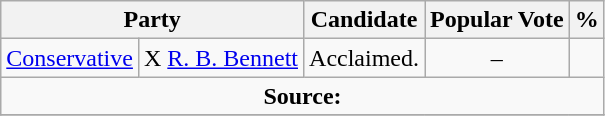<table class="wikitable">
<tr>
<th colspan="2">Party</th>
<th>Candidate</th>
<th>Popular Vote</th>
<th>%</th>
</tr>
<tr>
<td><a href='#'>Conservative</a></td>
<td> X <a href='#'>R. B. Bennett</a></td>
<td align=center>Acclaimed.</td>
<td align=center>–</td>
</tr>
<tr>
<td align="center" colspan=5><strong>Source:</strong> </td>
</tr>
<tr>
</tr>
</table>
